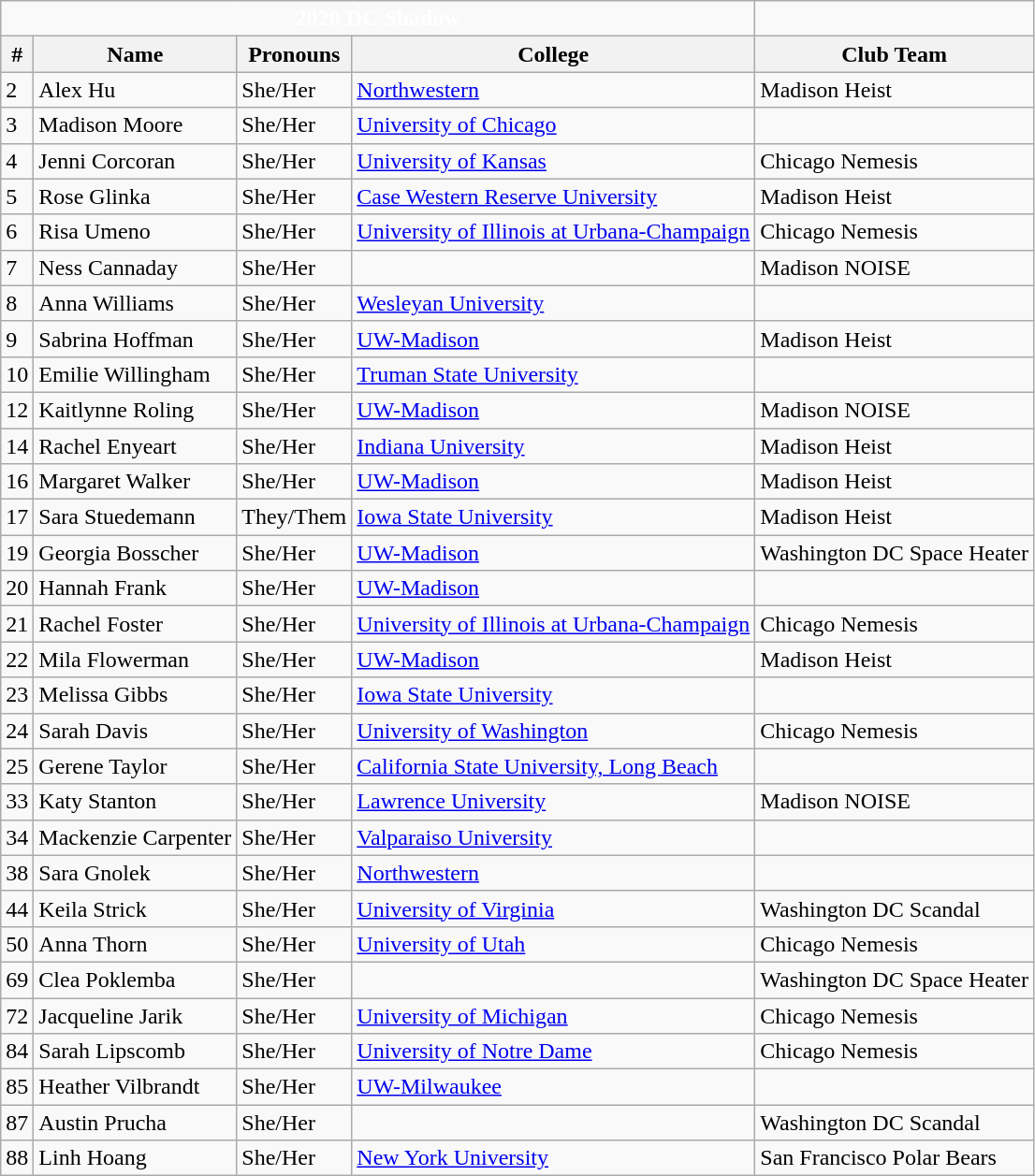<table class="wikitable sortable">
<tr>
<td colspan="4" style="color:white; text-align:center"><strong>2020 DC Shadow</strong></td>
<td></td>
</tr>
<tr>
<th>#</th>
<th>Name</th>
<th>Pronouns</th>
<th>College</th>
<th>Club Team</th>
</tr>
<tr>
<td>2</td>
<td>Alex Hu</td>
<td>She/Her</td>
<td><a href='#'>Northwestern</a></td>
<td>Madison Heist</td>
</tr>
<tr>
<td>3</td>
<td>Madison Moore</td>
<td>She/Her</td>
<td><a href='#'>University of Chicago</a></td>
<td></td>
</tr>
<tr>
<td>4</td>
<td>Jenni Corcoran</td>
<td>She/Her</td>
<td><a href='#'>University of Kansas</a></td>
<td>Chicago Nemesis</td>
</tr>
<tr>
<td>5</td>
<td>Rose Glinka</td>
<td>She/Her</td>
<td><a href='#'>Case Western Reserve University</a></td>
<td>Madison Heist</td>
</tr>
<tr>
<td>6</td>
<td>Risa Umeno</td>
<td>She/Her</td>
<td><a href='#'>University of Illinois at Urbana-Champaign</a></td>
<td>Chicago Nemesis</td>
</tr>
<tr>
<td>7</td>
<td>Ness Cannaday</td>
<td>She/Her</td>
<td></td>
<td>Madison NOISE</td>
</tr>
<tr>
<td>8</td>
<td>Anna Williams</td>
<td>She/Her</td>
<td><a href='#'>Wesleyan University</a></td>
<td></td>
</tr>
<tr>
<td>9</td>
<td>Sabrina Hoffman</td>
<td>She/Her</td>
<td><a href='#'>UW-Madison</a></td>
<td>Madison Heist</td>
</tr>
<tr>
<td>10</td>
<td>Emilie Willingham</td>
<td>She/Her</td>
<td><a href='#'>Truman State University</a></td>
<td></td>
</tr>
<tr>
<td>12</td>
<td>Kaitlynne Roling</td>
<td>She/Her</td>
<td><a href='#'>UW-Madison</a></td>
<td>Madison NOISE</td>
</tr>
<tr>
<td>14</td>
<td>Rachel Enyeart</td>
<td>She/Her</td>
<td><a href='#'>Indiana University</a></td>
<td>Madison Heist</td>
</tr>
<tr>
<td>16</td>
<td>Margaret Walker</td>
<td>She/Her</td>
<td><a href='#'>UW-Madison</a></td>
<td>Madison Heist</td>
</tr>
<tr>
<td>17</td>
<td>Sara Stuedemann</td>
<td>They/Them</td>
<td><a href='#'>Iowa State University</a></td>
<td>Madison Heist</td>
</tr>
<tr>
<td>19</td>
<td>Georgia Bosscher</td>
<td>She/Her</td>
<td><a href='#'>UW-Madison</a></td>
<td>Washington DC Space Heater</td>
</tr>
<tr>
<td>20</td>
<td>Hannah Frank</td>
<td>She/Her</td>
<td><a href='#'>UW-Madison</a></td>
<td></td>
</tr>
<tr>
<td>21</td>
<td>Rachel Foster</td>
<td>She/Her</td>
<td><a href='#'>University of Illinois at Urbana-Champaign</a></td>
<td>Chicago Nemesis</td>
</tr>
<tr>
<td>22</td>
<td>Mila Flowerman</td>
<td>She/Her</td>
<td><a href='#'>UW-Madison</a></td>
<td>Madison Heist</td>
</tr>
<tr>
<td>23</td>
<td>Melissa Gibbs</td>
<td>She/Her</td>
<td><a href='#'>Iowa State University</a></td>
<td></td>
</tr>
<tr>
<td>24</td>
<td>Sarah Davis</td>
<td>She/Her</td>
<td><a href='#'>University of Washington</a></td>
<td>Chicago Nemesis</td>
</tr>
<tr>
<td>25</td>
<td>Gerene Taylor</td>
<td>She/Her</td>
<td><a href='#'>California State University, Long Beach</a></td>
<td></td>
</tr>
<tr>
<td>33</td>
<td>Katy Stanton</td>
<td>She/Her</td>
<td><a href='#'>Lawrence University</a></td>
<td>Madison NOISE</td>
</tr>
<tr>
<td>34</td>
<td>Mackenzie Carpenter</td>
<td>She/Her</td>
<td><a href='#'>Valparaiso University</a></td>
<td></td>
</tr>
<tr>
<td>38</td>
<td>Sara Gnolek</td>
<td>She/Her</td>
<td><a href='#'>Northwestern</a></td>
<td></td>
</tr>
<tr>
<td>44</td>
<td>Keila Strick</td>
<td>She/Her</td>
<td><a href='#'>University of Virginia</a></td>
<td>Washington DC Scandal</td>
</tr>
<tr>
<td>50</td>
<td>Anna Thorn</td>
<td>She/Her</td>
<td><a href='#'>University of Utah</a></td>
<td>Chicago Nemesis</td>
</tr>
<tr>
<td>69</td>
<td>Clea Poklemba</td>
<td>She/Her</td>
<td></td>
<td>Washington DC Space Heater</td>
</tr>
<tr>
<td>72</td>
<td>Jacqueline Jarik</td>
<td>She/Her</td>
<td><a href='#'>University of Michigan</a></td>
<td>Chicago Nemesis</td>
</tr>
<tr>
<td>84</td>
<td>Sarah Lipscomb</td>
<td>She/Her</td>
<td><a href='#'>University of Notre Dame</a></td>
<td>Chicago Nemesis</td>
</tr>
<tr>
<td>85</td>
<td>Heather Vilbrandt</td>
<td>She/Her</td>
<td><a href='#'>UW-Milwaukee</a></td>
<td></td>
</tr>
<tr>
<td>87</td>
<td>Austin Prucha</td>
<td>She/Her</td>
<td></td>
<td>Washington DC Scandal</td>
</tr>
<tr>
<td>88</td>
<td>Linh Hoang</td>
<td>She/Her</td>
<td><a href='#'>New York University</a></td>
<td>San Francisco Polar Bears</td>
</tr>
</table>
